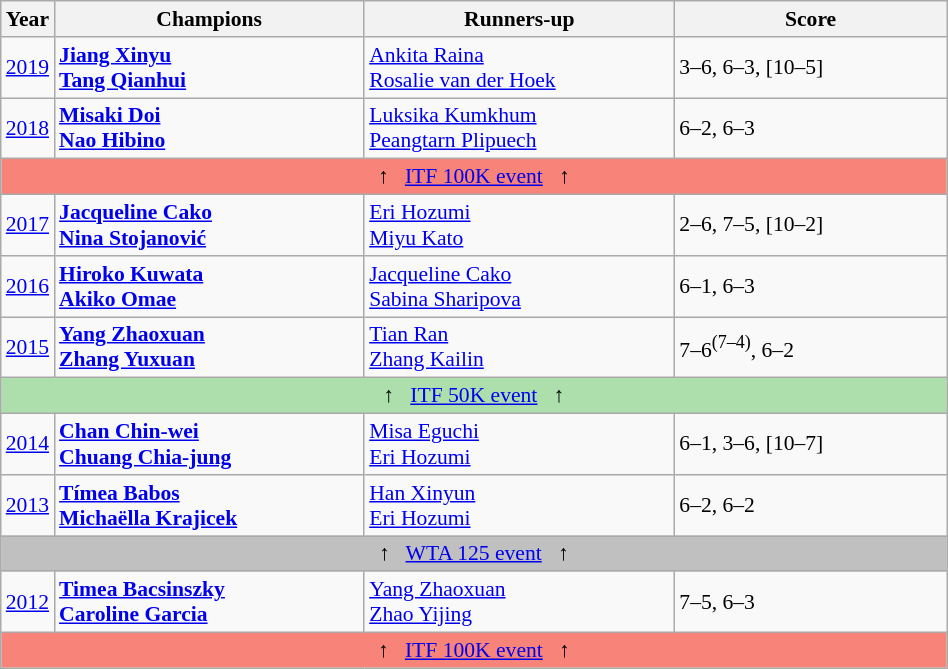<table class="wikitable" style="font-size:90%">
<tr>
<th>Year</th>
<th width="200">Champions</th>
<th width="200">Runners-up</th>
<th width="175">Score</th>
</tr>
<tr>
<td><a href='#'>2019</a></td>
<td> <strong><a href='#'>Jiang Xinyu</a></strong> <br>  <strong><a href='#'>Tang Qianhui</a></strong></td>
<td> <a href='#'>Ankita Raina</a> <br>  <a href='#'>Rosalie van der Hoek</a></td>
<td>3–6, 6–3, [10–5]</td>
</tr>
<tr>
<td><a href='#'>2018</a></td>
<td> <strong><a href='#'>Misaki Doi</a></strong> <br>  <strong><a href='#'>Nao Hibino</a></strong></td>
<td> <a href='#'>Luksika Kumkhum</a> <br>  <a href='#'>Peangtarn Plipuech</a></td>
<td>6–2, 6–3</td>
</tr>
<tr style="background:#f88379;">
<td colspan="4" align="center">↑   <a href='#'>ITF 100K event</a>   ↑</td>
</tr>
<tr>
<td><a href='#'>2017</a></td>
<td> <strong><a href='#'>Jacqueline Cako</a></strong> <br>  <strong><a href='#'>Nina Stojanović</a></strong></td>
<td> <a href='#'>Eri Hozumi</a> <br>  <a href='#'>Miyu Kato</a></td>
<td>2–6, 7–5, [10–2]</td>
</tr>
<tr>
<td><a href='#'>2016</a></td>
<td> <strong><a href='#'>Hiroko Kuwata</a></strong> <br>  <strong><a href='#'>Akiko Omae</a></strong></td>
<td> <a href='#'>Jacqueline Cako</a> <br>  <a href='#'>Sabina Sharipova</a></td>
<td>6–1, 6–3</td>
</tr>
<tr>
<td><a href='#'>2015</a></td>
<td> <strong><a href='#'>Yang Zhaoxuan</a></strong> <br>  <strong><a href='#'>Zhang Yuxuan</a></strong></td>
<td> <a href='#'>Tian Ran</a> <br>  <a href='#'>Zhang Kailin</a></td>
<td>7–6<sup>(7–4)</sup>, 6–2</td>
</tr>
<tr style="background:#addfad;">
<td colspan="4" align="center">↑   <a href='#'>ITF 50K event</a>   ↑</td>
</tr>
<tr>
<td><a href='#'>2014</a></td>
<td> <strong><a href='#'>Chan Chin-wei</a></strong> <br>  <strong><a href='#'>Chuang Chia-jung</a></strong></td>
<td> <a href='#'>Misa Eguchi</a> <br>  <a href='#'>Eri Hozumi</a></td>
<td>6–1, 3–6, [10–7]</td>
</tr>
<tr>
<td><a href='#'>2013</a></td>
<td> <strong><a href='#'>Tímea Babos</a></strong> <br>  <strong><a href='#'>Michaëlla Krajicek</a></strong></td>
<td> <a href='#'>Han Xinyun</a> <br>  <a href='#'>Eri Hozumi</a></td>
<td>6–2, 6–2</td>
</tr>
<tr style="background:silver;">
<td colspan="4" align="center">↑   <a href='#'>WTA 125 event</a>   ↑</td>
</tr>
<tr>
<td><a href='#'>2012</a></td>
<td> <strong><a href='#'>Timea Bacsinszky</a></strong> <br>  <strong><a href='#'>Caroline Garcia</a></strong></td>
<td> <a href='#'>Yang Zhaoxuan</a> <br>  <a href='#'>Zhao Yijing</a></td>
<td>7–5, 6–3</td>
</tr>
<tr style="background:#f88379;">
<td colspan="4" align="center">↑   <a href='#'>ITF 100K event</a>   ↑</td>
</tr>
</table>
